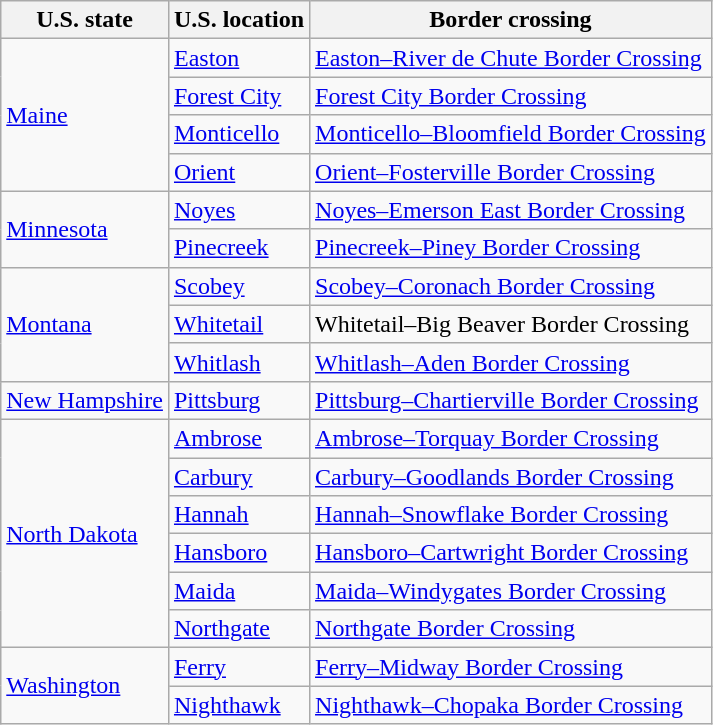<table class = "wikitable sortable">
<tr>
<th>U.S. state</th>
<th>U.S. location</th>
<th>Border crossing</th>
</tr>
<tr>
<td rowspan=4><a href='#'>Maine</a></td>
<td><a href='#'>Easton</a></td>
<td><a href='#'>Easton–River de Chute Border Crossing</a></td>
</tr>
<tr>
<td><a href='#'>Forest City</a></td>
<td><a href='#'>Forest City Border Crossing</a></td>
</tr>
<tr>
<td><a href='#'>Monticello</a></td>
<td><a href='#'>Monticello–Bloomfield Border Crossing</a></td>
</tr>
<tr>
<td><a href='#'>Orient</a></td>
<td><a href='#'>Orient–Fosterville Border Crossing</a></td>
</tr>
<tr>
<td rowspan=2><a href='#'>Minnesota</a></td>
<td><a href='#'>Noyes</a></td>
<td><a href='#'>Noyes–Emerson East Border Crossing</a></td>
</tr>
<tr>
<td><a href='#'>Pinecreek</a></td>
<td><a href='#'>Pinecreek–Piney Border Crossing</a></td>
</tr>
<tr>
<td rowspan=3><a href='#'>Montana</a></td>
<td><a href='#'>Scobey</a></td>
<td><a href='#'>Scobey–Coronach Border Crossing</a></td>
</tr>
<tr>
<td><a href='#'>Whitetail</a></td>
<td>Whitetail–Big Beaver Border Crossing</td>
</tr>
<tr>
<td><a href='#'>Whitlash</a></td>
<td><a href='#'>Whitlash–Aden Border Crossing</a></td>
</tr>
<tr>
<td><a href='#'>New Hampshire</a></td>
<td><a href='#'>Pittsburg</a></td>
<td><a href='#'>Pittsburg–Chartierville Border Crossing</a></td>
</tr>
<tr>
<td rowspan=6><a href='#'>North Dakota</a></td>
<td><a href='#'>Ambrose</a></td>
<td><a href='#'>Ambrose–Torquay Border Crossing</a></td>
</tr>
<tr>
<td><a href='#'>Carbury</a></td>
<td><a href='#'>Carbury–Goodlands Border Crossing</a></td>
</tr>
<tr>
<td><a href='#'>Hannah</a></td>
<td><a href='#'>Hannah–Snowflake Border Crossing</a></td>
</tr>
<tr>
<td><a href='#'>Hansboro</a></td>
<td><a href='#'>Hansboro–Cartwright Border Crossing</a></td>
</tr>
<tr>
<td><a href='#'>Maida</a></td>
<td><a href='#'>Maida–Windygates Border Crossing</a></td>
</tr>
<tr>
<td><a href='#'>Northgate</a></td>
<td><a href='#'>Northgate Border Crossing</a></td>
</tr>
<tr>
<td rowspan=2><a href='#'>Washington</a></td>
<td><a href='#'>Ferry</a></td>
<td><a href='#'>Ferry–Midway Border Crossing</a></td>
</tr>
<tr>
<td><a href='#'>Nighthawk</a></td>
<td><a href='#'>Nighthawk–Chopaka Border Crossing</a></td>
</tr>
</table>
